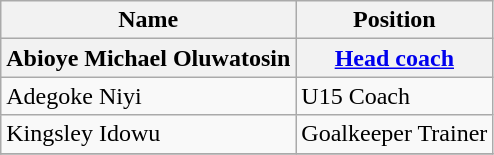<table class="wikitable">
<tr>
<th><strong>Name</strong></th>
<th><strong>Position</strong></th>
</tr>
<tr>
<th>Abioye Michael Oluwatosin</th>
<th><a href='#'>Head coach</a></th>
</tr>
<tr>
<td>Adegoke Niyi</td>
<td>U15 Coach</td>
</tr>
<tr>
<td>Kingsley Idowu</td>
<td>Goalkeeper Trainer</td>
</tr>
<tr>
</tr>
</table>
